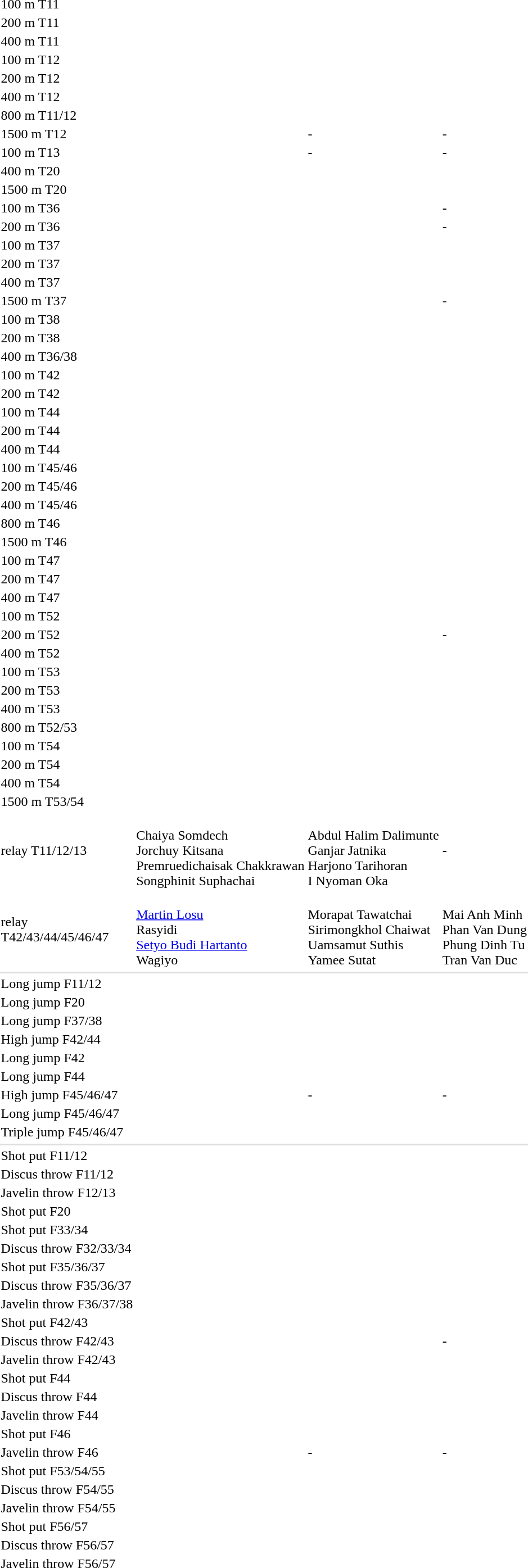<table>
<tr>
<td>100 m T11</td>
<td></td>
<td></td>
<td></td>
</tr>
<tr>
<td>200 m T11</td>
<td></td>
<td></td>
<td></td>
</tr>
<tr>
<td>400 m T11</td>
<td></td>
<td></td>
<td></td>
</tr>
<tr>
<td>100 m T12</td>
<td></td>
<td></td>
<td></td>
</tr>
<tr>
<td>200 m T12</td>
<td></td>
<td></td>
<td></td>
</tr>
<tr>
<td>400 m T12</td>
<td></td>
<td></td>
<td></td>
</tr>
<tr>
<td>800 m T11/12</td>
<td></td>
<td></td>
<td></td>
</tr>
<tr>
<td>1500 m T12</td>
<td></td>
<td>-</td>
<td>-</td>
</tr>
<tr>
<td>100 m T13</td>
<td></td>
<td>-</td>
<td>-</td>
</tr>
<tr>
<td>400 m T20</td>
<td></td>
<td></td>
<td></td>
</tr>
<tr>
<td>1500 m T20</td>
<td></td>
<td></td>
<td></td>
</tr>
<tr>
<td>100 m T36</td>
<td></td>
<td></td>
<td>-</td>
</tr>
<tr>
<td>200 m T36</td>
<td></td>
<td></td>
<td>-</td>
</tr>
<tr>
<td>100 m T37</td>
<td></td>
<td></td>
<td></td>
</tr>
<tr>
<td>200 m T37</td>
<td></td>
<td></td>
<td></td>
</tr>
<tr>
<td>400 m T37</td>
<td></td>
<td></td>
<td></td>
</tr>
<tr>
<td>1500 m T37</td>
<td></td>
<td></td>
<td>-</td>
</tr>
<tr>
<td>100 m T38</td>
<td></td>
<td></td>
<td></td>
</tr>
<tr>
<td>200 m T38</td>
<td></td>
<td></td>
<td></td>
</tr>
<tr>
<td>400 m T36/38</td>
<td></td>
<td></td>
<td></td>
</tr>
<tr>
<td>100 m T42</td>
<td></td>
<td></td>
<td></td>
</tr>
<tr>
<td>200 m T42</td>
<td></td>
<td></td>
<td></td>
</tr>
<tr>
<td>100 m T44</td>
<td></td>
<td></td>
<td></td>
</tr>
<tr>
<td>200 m T44</td>
<td></td>
<td></td>
<td></td>
</tr>
<tr>
<td>400 m T44</td>
<td></td>
<td></td>
<td></td>
</tr>
<tr>
<td>100 m T45/46</td>
<td></td>
<td></td>
<td></td>
</tr>
<tr>
<td>200 m T45/46</td>
<td></td>
<td></td>
<td></td>
</tr>
<tr>
<td>400 m T45/46</td>
<td></td>
<td></td>
<td></td>
</tr>
<tr>
<td>800 m T46</td>
<td></td>
<td></td>
<td></td>
</tr>
<tr>
<td>1500 m T46</td>
<td></td>
<td></td>
<td></td>
</tr>
<tr>
<td>100 m T47</td>
<td></td>
<td></td>
<td></td>
</tr>
<tr>
<td>200 m T47</td>
<td></td>
<td></td>
<td></td>
</tr>
<tr>
<td>400 m T47</td>
<td></td>
<td></td>
<td></td>
</tr>
<tr>
<td>100 m T52</td>
<td></td>
<td></td>
<td></td>
</tr>
<tr>
<td>200 m T52</td>
<td></td>
<td></td>
<td>-</td>
</tr>
<tr>
<td>400 m T52</td>
<td></td>
<td></td>
<td></td>
</tr>
<tr>
<td>100 m T53</td>
<td></td>
<td></td>
<td></td>
</tr>
<tr>
<td>200 m T53</td>
<td></td>
<td></td>
<td></td>
</tr>
<tr>
<td>400 m T53</td>
<td></td>
<td></td>
<td></td>
</tr>
<tr>
<td>800 m T52/53</td>
<td></td>
<td></td>
<td></td>
</tr>
<tr>
<td>100 m T54</td>
<td></td>
<td></td>
<td></td>
</tr>
<tr>
<td>200 m T54</td>
<td></td>
<td></td>
<td></td>
</tr>
<tr>
<td>400 m T54</td>
<td></td>
<td></td>
<td></td>
</tr>
<tr>
<td>1500 m T53/54</td>
<td></td>
<td></td>
<td></td>
</tr>
<tr>
<td> relay T11/12/13</td>
<td><br>Chaiya Somdech<br>Jorchuy Kitsana<br>Premruedichaisak Chakkrawan<br>Songphinit Suphachai</td>
<td><br>Abdul Halim Dalimunte<br>Ganjar Jatnika<br>Harjono Tarihoran<br>I Nyoman Oka</td>
<td>-</td>
</tr>
<tr>
<td> relay<br>T42/43/44/45/46/47</td>
<td><br><a href='#'>Martin Losu</a><br>Rasyidi<br><a href='#'>Setyo Budi Hartanto</a><br>Wagiyo</td>
<td><br>Morapat Tawatchai<br>Sirimongkhol Chaiwat<br>Uamsamut Suthis<br>Yamee Sutat</td>
<td><br>Mai Anh Minh<br>Phan Van Dung<br>Phung Dinh Tu<br>Tran Van Duc</td>
</tr>
<tr>
</tr>
<tr bgcolor=#ddd>
<td colspan=4></td>
</tr>
<tr>
<td>Long jump F11/12</td>
<td></td>
<td></td>
<td></td>
</tr>
<tr>
<td>Long jump F20</td>
<td></td>
<td></td>
<td></td>
</tr>
<tr>
<td>Long jump F37/38</td>
<td></td>
<td></td>
<td></td>
</tr>
<tr>
<td>High jump F42/44</td>
<td></td>
<td></td>
<td></td>
</tr>
<tr>
<td>Long jump F42</td>
<td></td>
<td></td>
<td></td>
</tr>
<tr>
<td>Long jump F44</td>
<td></td>
<td></td>
<td></td>
</tr>
<tr>
<td>High jump F45/46/47</td>
<td></td>
<td>-</td>
<td>-</td>
</tr>
<tr>
<td>Long jump F45/46/47</td>
<td></td>
<td></td>
<td></td>
</tr>
<tr>
<td>Triple jump F45/46/47</td>
<td></td>
<td></td>
<td></td>
</tr>
<tr>
</tr>
<tr bgcolor=#ddd>
<td colspan=4></td>
</tr>
<tr>
<td>Shot put F11/12</td>
<td></td>
<td></td>
<td></td>
</tr>
<tr>
<td>Discus throw F11/12</td>
<td></td>
<td></td>
<td></td>
</tr>
<tr>
<td>Javelin throw F12/13</td>
<td></td>
<td></td>
<td></td>
</tr>
<tr>
<td>Shot put F20</td>
<td></td>
<td></td>
<td></td>
</tr>
<tr>
<td>Shot put F33/34</td>
<td></td>
<td></td>
<td></td>
</tr>
<tr>
<td>Discus throw F32/33/34</td>
<td></td>
<td></td>
<td></td>
</tr>
<tr>
<td>Shot put F35/36/37</td>
<td></td>
<td></td>
<td></td>
</tr>
<tr>
<td>Discus throw F35/36/37</td>
<td></td>
<td></td>
<td></td>
</tr>
<tr>
<td>Javelin throw F36/37/38</td>
<td></td>
<td></td>
<td></td>
</tr>
<tr>
<td>Shot put F42/43</td>
<td></td>
<td></td>
<td></td>
</tr>
<tr>
<td>Discus throw F42/43</td>
<td></td>
<td></td>
<td>-</td>
</tr>
<tr>
<td>Javelin throw F42/43</td>
<td></td>
<td></td>
<td></td>
</tr>
<tr>
<td>Shot put F44</td>
<td></td>
<td></td>
<td></td>
</tr>
<tr>
<td>Discus throw F44</td>
<td></td>
<td></td>
<td></td>
</tr>
<tr>
<td>Javelin throw F44</td>
<td></td>
<td></td>
<td></td>
</tr>
<tr>
<td>Shot put F46</td>
<td></td>
<td></td>
<td></td>
</tr>
<tr>
<td>Javelin throw F46</td>
<td></td>
<td>-</td>
<td>-</td>
</tr>
<tr>
<td>Shot put F53/54/55</td>
<td></td>
<td></td>
<td></td>
</tr>
<tr>
<td>Discus throw F54/55</td>
<td></td>
<td></td>
<td></td>
</tr>
<tr>
<td>Javelin throw F54/55</td>
<td></td>
<td></td>
<td></td>
</tr>
<tr>
<td>Shot put F56/57</td>
<td></td>
<td></td>
<td></td>
</tr>
<tr>
<td>Discus throw F56/57</td>
<td></td>
<td></td>
<td></td>
</tr>
<tr>
<td>Javelin throw F56/57</td>
<td></td>
<td></td>
<td></td>
</tr>
</table>
